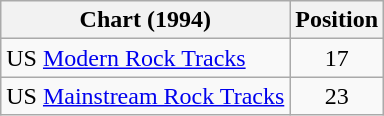<table class="wikitable" border="1">
<tr>
<th>Chart (1994)</th>
<th>Position</th>
</tr>
<tr>
<td>US <a href='#'>Modern Rock Tracks</a></td>
<td align="center">17</td>
</tr>
<tr>
<td>US <a href='#'>Mainstream Rock Tracks</a></td>
<td align="center">23</td>
</tr>
</table>
